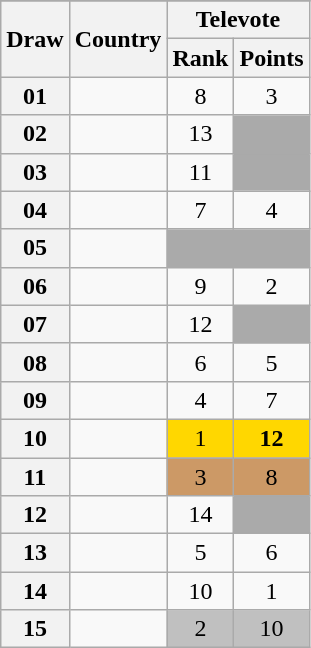<table class="sortable wikitable collapsible plainrowheaders" style="text-align:center;">
<tr>
</tr>
<tr>
<th scope="col" rowspan="2">Draw</th>
<th scope="col" rowspan="2">Country</th>
<th scope="col" colspan="2">Televote</th>
</tr>
<tr>
<th scope="col">Rank</th>
<th scope="col">Points</th>
</tr>
<tr>
<th scope="row" style="text-align:center;">01</th>
<td style="text-align:left;"></td>
<td>8</td>
<td>3</td>
</tr>
<tr>
<th scope="row" style="text-align:center;">02</th>
<td style="text-align:left;"></td>
<td>13</td>
<td style="background:#AAAAAA;"></td>
</tr>
<tr>
<th scope="row" style="text-align:center;">03</th>
<td style="text-align:left;"></td>
<td>11</td>
<td style="background:#AAAAAA;"></td>
</tr>
<tr>
<th scope="row" style="text-align:center;">04</th>
<td style="text-align:left;"></td>
<td>7</td>
<td>4</td>
</tr>
<tr class=sortbottom>
<th scope="row" style="text-align:center;">05</th>
<td style="text-align:left;"></td>
<td style="background:#AAAAAA;"></td>
<td style="background:#AAAAAA;"></td>
</tr>
<tr>
<th scope="row" style="text-align:center;">06</th>
<td style="text-align:left;"></td>
<td>9</td>
<td>2</td>
</tr>
<tr>
<th scope="row" style="text-align:center;">07</th>
<td style="text-align:left;"></td>
<td>12</td>
<td style="background:#AAAAAA;"></td>
</tr>
<tr>
<th scope="row" style="text-align:center;">08</th>
<td style="text-align:left;"></td>
<td>6</td>
<td>5</td>
</tr>
<tr>
<th scope="row" style="text-align:center;">09</th>
<td style="text-align:left;"></td>
<td>4</td>
<td>7</td>
</tr>
<tr>
<th scope="row" style="text-align:center;">10</th>
<td style="text-align:left;"></td>
<td style="background:gold;">1</td>
<td style="background:gold;"><strong>12</strong></td>
</tr>
<tr>
<th scope="row" style="text-align:center;">11</th>
<td style="text-align:left;"></td>
<td style="background:#CC9966;">3</td>
<td style="background:#CC9966;">8</td>
</tr>
<tr>
<th scope="row" style="text-align:center;">12</th>
<td style="text-align:left;"></td>
<td>14</td>
<td style="background:#AAAAAA;"></td>
</tr>
<tr>
<th scope="row" style="text-align:center;">13</th>
<td style="text-align:left;"></td>
<td>5</td>
<td>6</td>
</tr>
<tr>
<th scope="row" style="text-align:center;">14</th>
<td style="text-align:left;"></td>
<td>10</td>
<td>1</td>
</tr>
<tr>
<th scope="row" style="text-align:center;">15</th>
<td style="text-align:left;"></td>
<td style="background:silver;">2</td>
<td style="background:silver;">10</td>
</tr>
</table>
